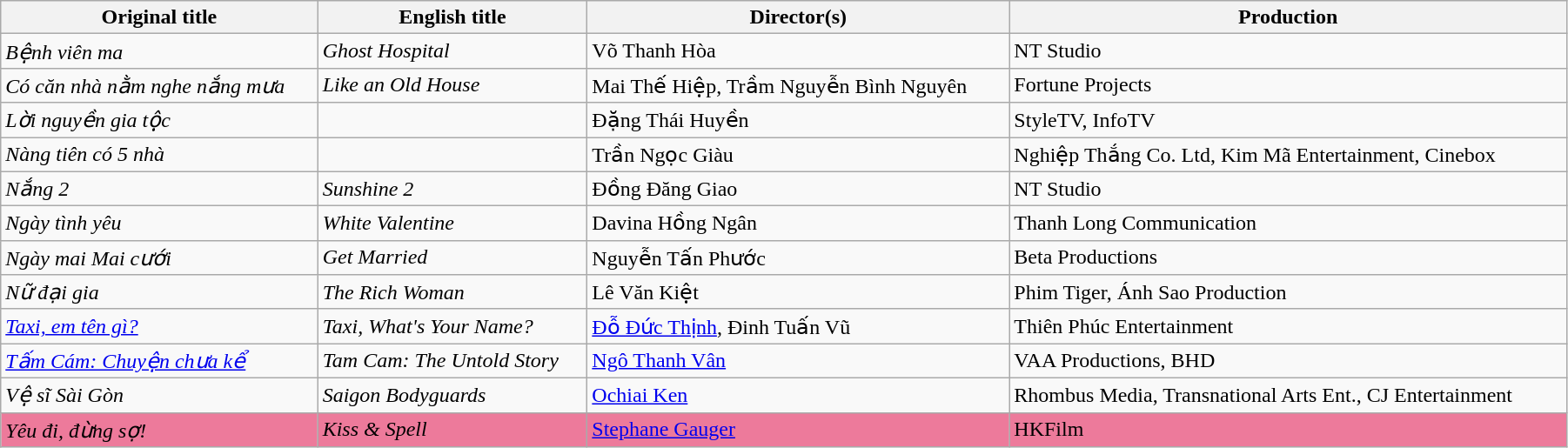<table class="sortable wikitable" style="width:95%; margin-bottom:2px">
<tr>
<th>Original title</th>
<th>English title</th>
<th>Director(s)</th>
<th>Production</th>
</tr>
<tr>
<td><em>Bệnh viên ma</em></td>
<td><em>Ghost Hospital</em></td>
<td>Võ Thanh Hòa</td>
<td>NT Studio</td>
</tr>
<tr>
<td><em>Có căn nhà nằm nghe nắng mưa</em></td>
<td><em>Like an Old House</em></td>
<td>Mai Thế Hiệp, Trầm Nguyễn Bình Nguyên</td>
<td>Fortune Projects</td>
</tr>
<tr>
<td><em>Lời nguyền gia tộc</em></td>
<td></td>
<td>Đặng Thái Huyền</td>
<td>StyleTV, InfoTV</td>
</tr>
<tr>
<td><em>Nàng tiên có 5 nhà</em></td>
<td></td>
<td>Trần Ngọc Giàu</td>
<td>Nghiệp Thắng Co. Ltd, Kim Mã Entertainment, Cinebox</td>
</tr>
<tr>
<td><em>Nắng 2</em></td>
<td><em>Sunshine 2</em></td>
<td>Đồng Đăng Giao</td>
<td>NT Studio</td>
</tr>
<tr>
<td><em>Ngày tình yêu</em></td>
<td><em>White Valentine</em></td>
<td>Davina Hồng Ngân</td>
<td>Thanh Long Communication</td>
</tr>
<tr>
<td><em>Ngày mai Mai cưới</em></td>
<td><em>Get Married</em></td>
<td>Nguyễn Tấn Phước</td>
<td>Beta Productions</td>
</tr>
<tr>
<td><em>Nữ đại gia</em></td>
<td><em>The Rich Woman</em></td>
<td>Lê Văn Kiệt</td>
<td>Phim Tiger, Ánh Sao Production</td>
</tr>
<tr>
<td><em><a href='#'>Taxi, em tên gì?</a></em></td>
<td><em>Taxi, What's Your Name?</em></td>
<td><a href='#'>Đỗ Đức Thịnh</a>, Đinh Tuấn Vũ</td>
<td>Thiên Phúc Entertainment</td>
</tr>
<tr>
<td><em><a href='#'>Tấm Cám: Chuyện chưa kể</a></em></td>
<td><em>Tam Cam: The Untold Story</em></td>
<td><a href='#'>Ngô Thanh Vân</a></td>
<td>VAA Productions, BHD</td>
</tr>
<tr>
<td><em>Vệ sĩ Sài Gòn</em></td>
<td><em>Saigon Bodyguards</em></td>
<td><a href='#'>Ochiai Ken</a></td>
<td>Rhombus Media, Transnational Arts Ent., CJ Entertainment</td>
</tr>
<tr style="background:#ED7A9B;">
<td><em>Yêu đi, đừng sợ!</em></td>
<td><em>Kiss & Spell</em></td>
<td><a href='#'>Stephane Gauger</a></td>
<td>HKFilm</td>
</tr>
</table>
